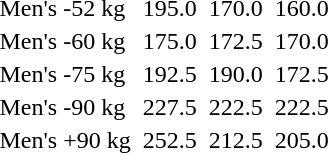<table>
<tr>
<td>Men's -52 kg<br></td>
<td></td>
<td>195.0</td>
<td></td>
<td>170.0</td>
<td></td>
<td>160.0</td>
</tr>
<tr>
<td>Men's -60 kg<br></td>
<td></td>
<td>175.0</td>
<td></td>
<td>172.5</td>
<td></td>
<td>170.0</td>
</tr>
<tr>
<td>Men's -75 kg<br></td>
<td></td>
<td>192.5</td>
<td></td>
<td>190.0</td>
<td></td>
<td>172.5</td>
</tr>
<tr>
<td>Men's -90 kg<br></td>
<td></td>
<td>227.5</td>
<td></td>
<td>222.5</td>
<td></td>
<td>222.5</td>
</tr>
<tr>
<td>Men's +90 kg<br></td>
<td></td>
<td>252.5</td>
<td></td>
<td>212.5</td>
<td></td>
<td>205.0</td>
</tr>
</table>
